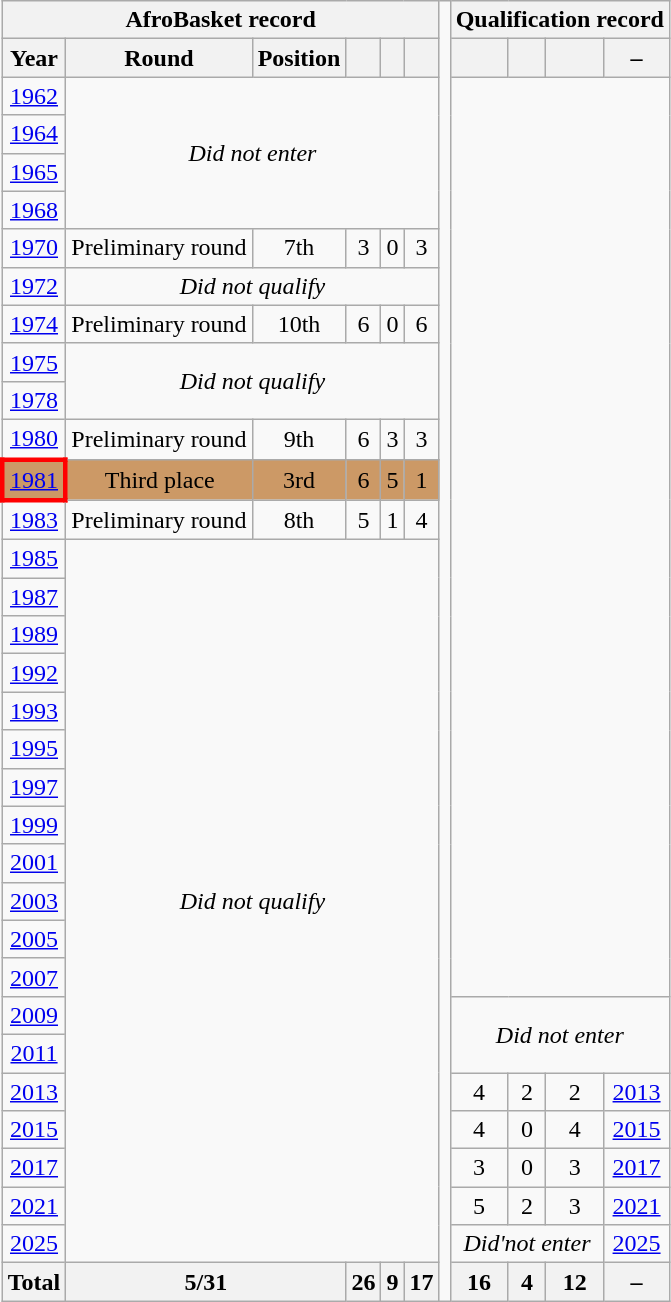<table class="wikitable" style="text-align:center;">
<tr>
<th colspan="6">AfroBasket record</th>
<td rowspan="34"></td>
<th colspan="4">Qualification record</th>
</tr>
<tr>
<th>Year</th>
<th>Round</th>
<th>Position</th>
<th></th>
<th></th>
<th></th>
<th></th>
<th></th>
<th></th>
<th>–</th>
</tr>
<tr>
<td> <a href='#'>1962</a></td>
<td colspan="5" rowspan="4"><em>Did not enter</em></td>
<td colspan="4" rowspan="24"></td>
</tr>
<tr>
<td> <a href='#'>1964</a></td>
</tr>
<tr>
<td> <a href='#'>1965</a></td>
</tr>
<tr>
<td> <a href='#'>1968</a></td>
</tr>
<tr>
<td> <a href='#'>1970</a></td>
<td>Preliminary round</td>
<td>7th</td>
<td>3</td>
<td>0</td>
<td>3</td>
</tr>
<tr>
<td> <a href='#'>1972</a></td>
<td colspan="5"><em>Did not qualify</em></td>
</tr>
<tr>
<td> <a href='#'>1974</a></td>
<td>Preliminary round</td>
<td>10th</td>
<td>6</td>
<td>0</td>
<td>6</td>
</tr>
<tr>
<td> <a href='#'>1975</a></td>
<td colspan="5" rowspan="2"><em>Did not qualify</em></td>
</tr>
<tr>
<td> <a href='#'>1978</a></td>
</tr>
<tr>
<td> <a href='#'>1980</a></td>
<td>Preliminary round</td>
<td>9th</td>
<td>6</td>
<td>3</td>
<td>3</td>
</tr>
<tr style="background:#cc9966;">
<td style="border:3px solid red"> <a href='#'>1981</a></td>
<td>Third place</td>
<td>3rd</td>
<td>6</td>
<td>5</td>
<td>1</td>
</tr>
<tr>
<td> <a href='#'>1983</a></td>
<td>Preliminary round</td>
<td>8th</td>
<td>5</td>
<td>1</td>
<td>4</td>
</tr>
<tr>
<td> <a href='#'>1985</a></td>
<td colspan="5" rowspan="19"><em>Did not qualify</em></td>
</tr>
<tr>
<td> <a href='#'>1987</a></td>
</tr>
<tr>
<td> <a href='#'>1989</a></td>
</tr>
<tr>
<td> <a href='#'>1992</a></td>
</tr>
<tr>
<td> <a href='#'>1993</a></td>
</tr>
<tr>
<td> <a href='#'>1995</a></td>
</tr>
<tr>
<td> <a href='#'>1997</a></td>
</tr>
<tr>
<td> <a href='#'>1999</a></td>
</tr>
<tr>
<td> <a href='#'>2001</a></td>
</tr>
<tr>
<td> <a href='#'>2003</a></td>
</tr>
<tr>
<td> <a href='#'>2005</a></td>
</tr>
<tr>
<td> <a href='#'>2007</a></td>
</tr>
<tr>
<td> <a href='#'>2009</a></td>
<td colspan="4" rowspan="2"><em>Did not enter</em></td>
</tr>
<tr>
<td> <a href='#'>2011</a></td>
</tr>
<tr>
<td> <a href='#'>2013</a></td>
<td>4</td>
<td>2</td>
<td>2</td>
<td><a href='#'>2013</a></td>
</tr>
<tr>
<td> <a href='#'>2015</a></td>
<td>4</td>
<td>0</td>
<td>4</td>
<td><a href='#'>2015</a></td>
</tr>
<tr>
<td>  <a href='#'>2017</a></td>
<td>3</td>
<td>0</td>
<td>3</td>
<td><a href='#'>2017</a></td>
</tr>
<tr>
<td> <a href='#'>2021</a></td>
<td>5</td>
<td>2</td>
<td>3</td>
<td><a href='#'>2021</a></td>
</tr>
<tr>
<td> <a href='#'>2025</a></td>
<td colspan="3"><em>Did'not enter</em></td>
<td><a href='#'>2025</a></td>
</tr>
<tr>
<th>Total</th>
<th colspan="2">5/31</th>
<th>26</th>
<th>9</th>
<th>17</th>
<th>16</th>
<th>4</th>
<th>12</th>
<th>–</th>
</tr>
</table>
